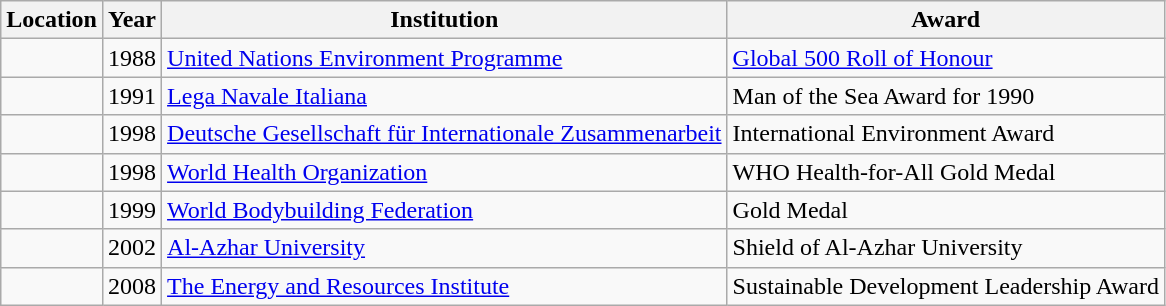<table class="wikitable sortable">
<tr>
<th>Location</th>
<th>Year</th>
<th>Institution</th>
<th>Award</th>
</tr>
<tr>
<td></td>
<td>1988</td>
<td><a href='#'>United Nations Environment Programme</a></td>
<td><a href='#'>Global 500 Roll of Honour</a></td>
</tr>
<tr>
<td></td>
<td>1991</td>
<td><a href='#'>Lega Navale Italiana</a></td>
<td>Man of the Sea Award for 1990</td>
</tr>
<tr>
<td></td>
<td>1998</td>
<td><a href='#'>Deutsche Gesellschaft für Internationale Zusammenarbeit</a></td>
<td>International Environment Award</td>
</tr>
<tr>
<td></td>
<td>1998</td>
<td><a href='#'>World Health Organization</a></td>
<td>WHO Health-for-All Gold Medal</td>
</tr>
<tr>
<td></td>
<td>1999</td>
<td><a href='#'>World Bodybuilding Federation</a></td>
<td>Gold Medal</td>
</tr>
<tr>
<td></td>
<td>2002</td>
<td><a href='#'>Al-Azhar University</a></td>
<td>Shield of Al-Azhar University</td>
</tr>
<tr>
<td></td>
<td>2008</td>
<td><a href='#'>The Energy and Resources Institute</a></td>
<td>Sustainable Development Leadership Award</td>
</tr>
</table>
